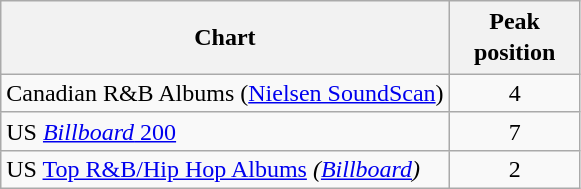<table class="wikitable">
<tr>
<th>Chart</th>
<th style="width:5em;line-height:1.3">Peak position</th>
</tr>
<tr>
<td>Canadian R&B Albums (<a href='#'>Nielsen SoundScan</a>)</td>
<td style="text-align:center;">4</td>
</tr>
<tr>
<td>US <a href='#'><em>Billboard</em> 200</a></td>
<td style="text-align:center;">7</td>
</tr>
<tr>
<td>US <a href='#'>Top R&B/Hip Hop Albums</a> <em>(<a href='#'>Billboard</a>)</em></td>
<td style="text-align:center;">2</td>
</tr>
</table>
